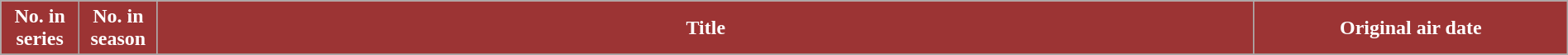<table class="wikitable plainrowheaders"  style="width:100%; margin-right:0;">
<tr>
<th style="width:5%; background:#9C3434; color:white;">No. in<br>series </th>
<th !  style="width:5%; background:#9C3434; color:white;">No. in<br>season </th>
<th !  style="width:70%; background:#9C3434; color:white;">Title</th>
<th !  style="width:20%; background:#9C3434; color:white;">Original air date</th>
</tr>
<tr>
</tr>
</table>
